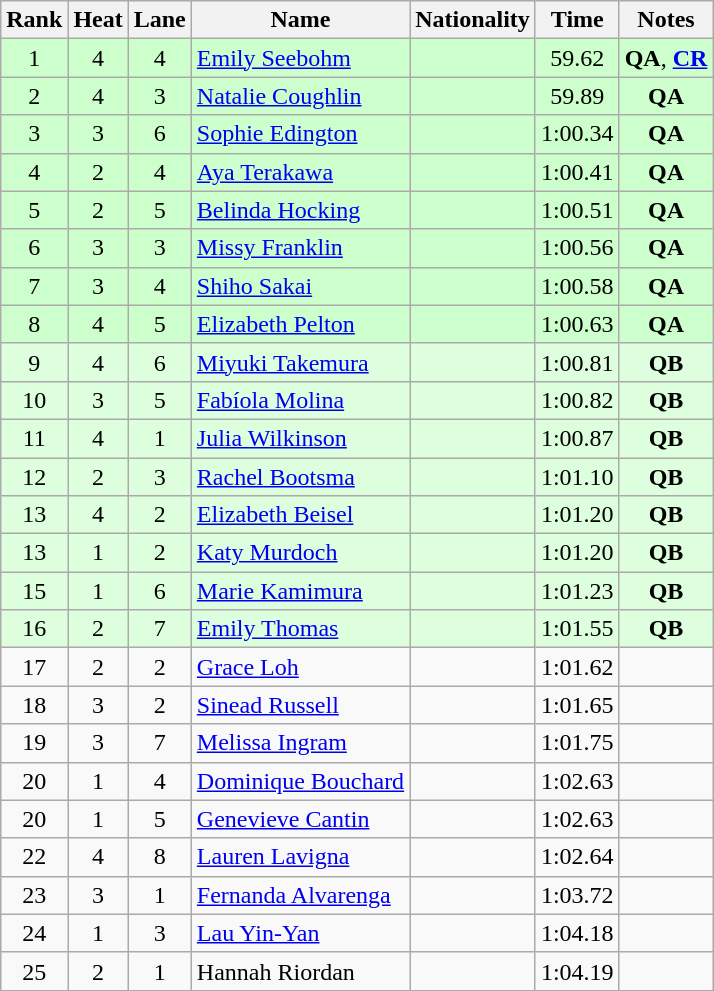<table class="wikitable sortable" style="text-align:center">
<tr>
<th>Rank</th>
<th>Heat</th>
<th>Lane</th>
<th>Name</th>
<th>Nationality</th>
<th>Time</th>
<th>Notes</th>
</tr>
<tr bgcolor=ccffcc>
<td>1</td>
<td>4</td>
<td>4</td>
<td align=left><a href='#'>Emily Seebohm</a></td>
<td align=left></td>
<td>59.62</td>
<td><strong>QA</strong>, <strong><a href='#'>CR</a></strong></td>
</tr>
<tr bgcolor=ccffcc>
<td>2</td>
<td>4</td>
<td>3</td>
<td align=left><a href='#'>Natalie Coughlin</a></td>
<td align=left></td>
<td>59.89</td>
<td><strong>QA</strong></td>
</tr>
<tr bgcolor=ccffcc>
<td>3</td>
<td>3</td>
<td>6</td>
<td align=left><a href='#'>Sophie Edington</a></td>
<td align=left></td>
<td>1:00.34</td>
<td><strong>QA</strong></td>
</tr>
<tr bgcolor=ccffcc>
<td>4</td>
<td>2</td>
<td>4</td>
<td align=left><a href='#'>Aya Terakawa</a></td>
<td align=left></td>
<td>1:00.41</td>
<td><strong>QA</strong></td>
</tr>
<tr bgcolor=ccffcc>
<td>5</td>
<td>2</td>
<td>5</td>
<td align=left><a href='#'>Belinda Hocking</a></td>
<td align=left></td>
<td>1:00.51</td>
<td><strong>QA</strong></td>
</tr>
<tr bgcolor=ccffcc>
<td>6</td>
<td>3</td>
<td>3</td>
<td align=left><a href='#'>Missy Franklin</a></td>
<td align=left></td>
<td>1:00.56</td>
<td><strong>QA</strong></td>
</tr>
<tr bgcolor=ccffcc>
<td>7</td>
<td>3</td>
<td>4</td>
<td align=left><a href='#'>Shiho Sakai</a></td>
<td align=left></td>
<td>1:00.58</td>
<td><strong>QA</strong></td>
</tr>
<tr bgcolor=ccffcc>
<td>8</td>
<td>4</td>
<td>5</td>
<td align=left><a href='#'>Elizabeth Pelton</a></td>
<td align=left></td>
<td>1:00.63</td>
<td><strong>QA</strong></td>
</tr>
<tr bgcolor=ddffdd>
<td>9</td>
<td>4</td>
<td>6</td>
<td align=left><a href='#'>Miyuki Takemura</a></td>
<td align=left></td>
<td>1:00.81</td>
<td><strong>QB</strong></td>
</tr>
<tr bgcolor=ddffdd>
<td>10</td>
<td>3</td>
<td>5</td>
<td align=left><a href='#'>Fabíola Molina</a></td>
<td align=left></td>
<td>1:00.82</td>
<td><strong>QB</strong></td>
</tr>
<tr bgcolor=ddffdd>
<td>11</td>
<td>4</td>
<td>1</td>
<td align=left><a href='#'>Julia Wilkinson</a></td>
<td align=left></td>
<td>1:00.87</td>
<td><strong>QB</strong></td>
</tr>
<tr bgcolor=ddffdd>
<td>12</td>
<td>2</td>
<td>3</td>
<td align=left><a href='#'>Rachel Bootsma</a></td>
<td align=left></td>
<td>1:01.10</td>
<td><strong>QB</strong></td>
</tr>
<tr bgcolor=ddffdd>
<td>13</td>
<td>4</td>
<td>2</td>
<td align=left><a href='#'>Elizabeth Beisel</a></td>
<td align=left></td>
<td>1:01.20</td>
<td><strong>QB</strong></td>
</tr>
<tr bgcolor=ddffdd>
<td>13</td>
<td>1</td>
<td>2</td>
<td align=left><a href='#'>Katy Murdoch</a></td>
<td align=left></td>
<td>1:01.20</td>
<td><strong>QB</strong></td>
</tr>
<tr bgcolor=ddffdd>
<td>15</td>
<td>1</td>
<td>6</td>
<td align=left><a href='#'>Marie Kamimura</a></td>
<td align=left></td>
<td>1:01.23</td>
<td><strong>QB</strong></td>
</tr>
<tr bgcolor=ddffdd>
<td>16</td>
<td>2</td>
<td>7</td>
<td align=left><a href='#'>Emily Thomas</a></td>
<td align=left></td>
<td>1:01.55</td>
<td><strong>QB</strong></td>
</tr>
<tr>
<td>17</td>
<td>2</td>
<td>2</td>
<td align=left><a href='#'>Grace Loh</a></td>
<td align=left></td>
<td>1:01.62</td>
<td></td>
</tr>
<tr>
<td>18</td>
<td>3</td>
<td>2</td>
<td align=left><a href='#'>Sinead Russell</a></td>
<td align=left></td>
<td>1:01.65</td>
<td></td>
</tr>
<tr>
<td>19</td>
<td>3</td>
<td>7</td>
<td align=left><a href='#'>Melissa Ingram</a></td>
<td align=left></td>
<td>1:01.75</td>
<td></td>
</tr>
<tr>
<td>20</td>
<td>1</td>
<td>4</td>
<td align=left><a href='#'>Dominique Bouchard</a></td>
<td align=left></td>
<td>1:02.63</td>
<td></td>
</tr>
<tr>
<td>20</td>
<td>1</td>
<td>5</td>
<td align=left><a href='#'>Genevieve Cantin</a></td>
<td align=left></td>
<td>1:02.63</td>
<td></td>
</tr>
<tr>
<td>22</td>
<td>4</td>
<td>8</td>
<td align=left><a href='#'>Lauren Lavigna</a></td>
<td align=left></td>
<td>1:02.64</td>
<td></td>
</tr>
<tr>
<td>23</td>
<td>3</td>
<td>1</td>
<td align=left><a href='#'>Fernanda Alvarenga</a></td>
<td align=left></td>
<td>1:03.72</td>
<td></td>
</tr>
<tr>
<td>24</td>
<td>1</td>
<td>3</td>
<td align=left><a href='#'>Lau Yin-Yan</a></td>
<td align=left></td>
<td>1:04.18</td>
<td></td>
</tr>
<tr>
<td>25</td>
<td>2</td>
<td>1</td>
<td align=left>Hannah Riordan</td>
<td align=left></td>
<td>1:04.19</td>
<td></td>
</tr>
</table>
